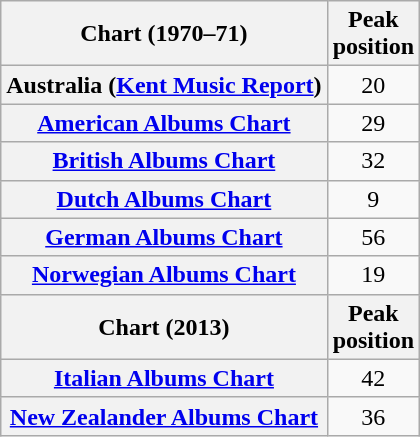<table class="wikitable sortable plainrowheaders" style="text-align:center">
<tr>
<th scope="col">Chart (1970–71)</th>
<th scope="col">Peak<br>position</th>
</tr>
<tr>
<th scope="row">Australia (<a href='#'>Kent Music Report</a>)</th>
<td style="text-align:center;">20</td>
</tr>
<tr>
<th scope="row"><a href='#'>American Albums Chart</a></th>
<td>29</td>
</tr>
<tr>
<th scope="row"><a href='#'>British Albums Chart</a></th>
<td>32</td>
</tr>
<tr>
<th scope="row"><a href='#'>Dutch Albums Chart</a></th>
<td>9</td>
</tr>
<tr>
<th scope="row"><a href='#'>German Albums Chart</a></th>
<td>56</td>
</tr>
<tr>
<th scope="row"><a href='#'>Norwegian Albums Chart</a></th>
<td>19</td>
</tr>
<tr>
<th scope="col">Chart (2013)</th>
<th scope="col">Peak<br>position</th>
</tr>
<tr>
<th scope="row"><a href='#'>Italian Albums Chart</a></th>
<td>42</td>
</tr>
<tr>
<th scope="row"><a href='#'>New Zealander Albums Chart</a></th>
<td>36</td>
</tr>
</table>
